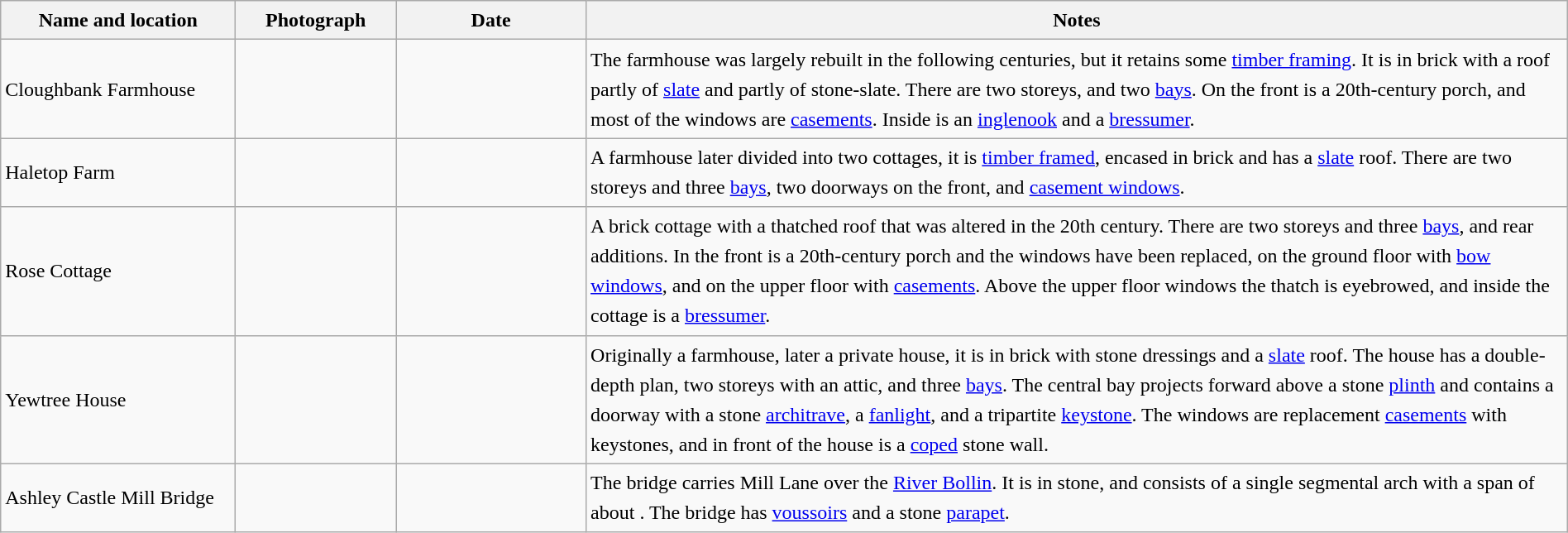<table class="wikitable sortable plainrowheaders" style="width:100%;border:0px;text-align:left;line-height:150%;">
<tr>
<th scope="col" style="width:150px">Name and location</th>
<th scope="col" style="width:100px" class="unsortable">Photograph</th>
<th scope="col" style="width:120px">Date</th>
<th scope="col" style="width:650px" class="unsortable">Notes</th>
</tr>
<tr>
<td>Cloughbank Farmhouse<br><small></small></td>
<td></td>
<td align="center"></td>
<td>The farmhouse was largely rebuilt in the following centuries, but it retains some <a href='#'>timber framing</a>. It is in brick with a roof partly of <a href='#'>slate</a> and partly of stone-slate. There are two storeys, and two <a href='#'>bays</a>. On the front is a 20th-century porch, and most of the windows are <a href='#'>casements</a>. Inside is an <a href='#'>inglenook</a> and a <a href='#'>bressumer</a>.</td>
</tr>
<tr>
<td>Haletop Farm<br><small></small></td>
<td></td>
<td align="center"></td>
<td>A farmhouse later divided into two cottages, it is <a href='#'>timber framed</a>, encased in brick and has a <a href='#'>slate</a> roof. There are two storeys and three <a href='#'>bays</a>, two doorways on the front, and <a href='#'>casement windows</a>.</td>
</tr>
<tr>
<td>Rose Cottage<br><small></small></td>
<td></td>
<td align="center"></td>
<td>A brick cottage with a thatched roof that was altered in the 20th century. There are two storeys and three <a href='#'>bays</a>, and rear additions. In the front is a 20th-century porch and the windows have been replaced, on the ground floor with <a href='#'>bow windows</a>, and on the upper floor with <a href='#'>casements</a>. Above the upper floor windows the thatch is eyebrowed, and inside the cottage is a <a href='#'>bressumer</a>.</td>
</tr>
<tr>
<td>Yewtree House<br><small></small></td>
<td></td>
<td align="center"></td>
<td>Originally a farmhouse, later a private house, it is in brick with stone dressings and a <a href='#'>slate</a> roof. The house has a double-depth plan, two storeys with an attic, and three <a href='#'>bays</a>. The central bay projects forward above a stone <a href='#'>plinth</a> and contains a doorway with a stone <a href='#'>architrave</a>, a <a href='#'>fanlight</a>, and a tripartite <a href='#'>keystone</a>. The windows are replacement <a href='#'>casements</a> with keystones, and in front of the house is a <a href='#'>coped</a> stone wall.</td>
</tr>
<tr>
<td>Ashley Castle Mill Bridge<br><small></small></td>
<td></td>
<td align="center"></td>
<td>The bridge carries Mill Lane over the <a href='#'>River Bollin</a>. It is in stone, and consists of a single segmental arch with a span of about . The bridge has <a href='#'>voussoirs</a> and a stone <a href='#'>parapet</a>.</td>
</tr>
<tr>
</tr>
</table>
